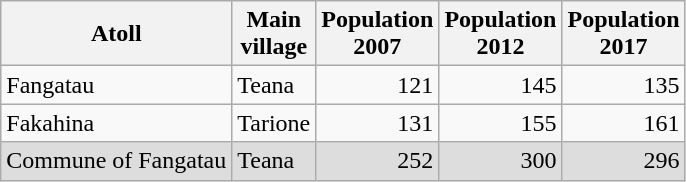<table class="wikitable">
<tr>
<th>Atoll</th>
<th>Main<br>village</th>
<th>Population<br>2007</th>
<th>Population<br>2012</th>
<th>Population<br>2017</th>
</tr>
<tr>
<td>Fangatau</td>
<td>Teana</td>
<td align="right">121</td>
<td align="right">145</td>
<td align="right">135</td>
</tr>
<tr>
<td>Fakahina</td>
<td>Tarione</td>
<td align="right">131</td>
<td align="right">155</td>
<td align="right">161</td>
</tr>
<tr style="background: #DDDDDD;">
<td>Commune of Fangatau</td>
<td>Teana</td>
<td align="right">252</td>
<td align="right">300</td>
<td align="right">296</td>
</tr>
</table>
